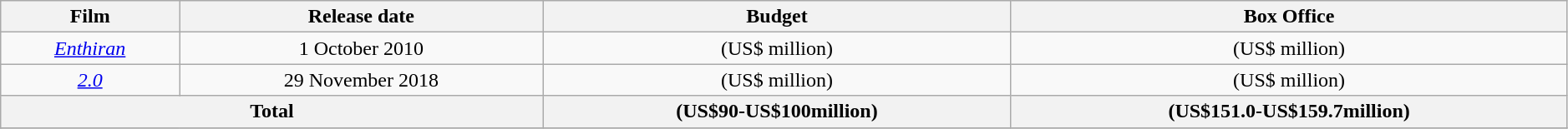<table class="wikitable sortable" width=99% border="1" style="text-align: center;">
<tr>
<th>Film</th>
<th>Release date</th>
<th>Budget</th>
<th>Box Office</th>
</tr>
<tr>
<td style="text-align:center;"><em><a href='#'>Enthiran</a></em></td>
<td>1 October 2010</td>
<td> (US$ million)</td>
<td>(US$ million)</td>
</tr>
<tr>
<td style="text-align:center;"><em><a href='#'>2.0</a></em></td>
<td>29 November 2018</td>
<td> (US$ million)</td>
<td>(US$ million)</td>
</tr>
<tr>
<th colspan="2">Total</th>
<th> (US$90-US$100million)</th>
<th> (US$151.0-US$159.7million)</th>
</tr>
<tr>
</tr>
</table>
